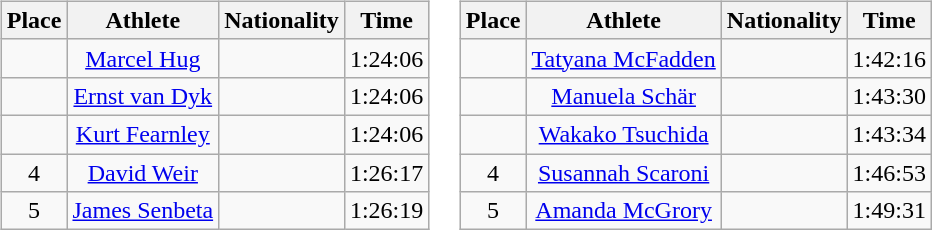<table>
<tr valign=top>
<td><br><table class="wikitable sortable">
<tr>
<th>Place</th>
<th>Athlete</th>
<th>Nationality</th>
<th>Time</th>
</tr>
<tr align=center>
<td></td>
<td><a href='#'>Marcel Hug</a></td>
<td align=left></td>
<td>1:24:06</td>
</tr>
<tr align=center>
<td></td>
<td><a href='#'>Ernst van Dyk</a></td>
<td align=left></td>
<td>1:24:06</td>
</tr>
<tr align=center>
<td></td>
<td><a href='#'>Kurt Fearnley</a></td>
<td align=left></td>
<td>1:24:06</td>
</tr>
<tr align=center>
<td>4</td>
<td><a href='#'>David Weir</a></td>
<td align=left></td>
<td>1:26:17</td>
</tr>
<tr align=center>
<td>5</td>
<td><a href='#'>James Senbeta</a></td>
<td align=left></td>
<td>1:26:19</td>
</tr>
</table>
</td>
<td><br><table class="wikitable sortable">
<tr>
<th>Place</th>
<th>Athlete</th>
<th>Nationality</th>
<th>Time</th>
</tr>
<tr align=center>
<td></td>
<td><a href='#'>Tatyana McFadden</a></td>
<td align=left></td>
<td>1:42:16</td>
</tr>
<tr align=center>
<td></td>
<td><a href='#'>Manuela Schär</a></td>
<td align=left></td>
<td>1:43:30</td>
</tr>
<tr align=center>
<td></td>
<td><a href='#'>Wakako Tsuchida</a></td>
<td align=left></td>
<td>1:43:34</td>
</tr>
<tr align=center>
<td>4</td>
<td><a href='#'>Susannah Scaroni</a></td>
<td align=left></td>
<td>1:46:53</td>
</tr>
<tr align=center>
<td>5</td>
<td><a href='#'>Amanda McGrory</a></td>
<td align=left></td>
<td>1:49:31</td>
</tr>
</table>
</td>
</tr>
</table>
